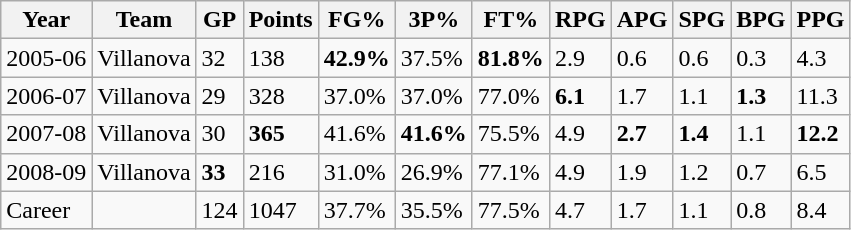<table class="wikitable">
<tr>
<th>Year</th>
<th>Team</th>
<th>GP</th>
<th>Points</th>
<th>FG%</th>
<th>3P%</th>
<th>FT%</th>
<th>RPG</th>
<th>APG</th>
<th>SPG</th>
<th>BPG</th>
<th>PPG</th>
</tr>
<tr>
<td>2005-06</td>
<td>Villanova</td>
<td>32</td>
<td>138</td>
<td><strong>42.9%</strong></td>
<td>37.5%</td>
<td><strong>81.8%</strong></td>
<td>2.9</td>
<td>0.6</td>
<td>0.6</td>
<td>0.3</td>
<td>4.3</td>
</tr>
<tr>
<td>2006-07</td>
<td>Villanova</td>
<td>29</td>
<td>328</td>
<td>37.0%</td>
<td>37.0%</td>
<td>77.0%</td>
<td><strong>6.1</strong></td>
<td>1.7</td>
<td>1.1</td>
<td><strong>1.3</strong></td>
<td>11.3</td>
</tr>
<tr>
<td>2007-08</td>
<td>Villanova</td>
<td>30</td>
<td><strong>365</strong></td>
<td>41.6%</td>
<td><strong>41.6%</strong></td>
<td>75.5%</td>
<td>4.9</td>
<td><strong>2.7</strong></td>
<td><strong>1.4</strong></td>
<td>1.1</td>
<td><strong>12.2</strong></td>
</tr>
<tr>
<td>2008-09</td>
<td>Villanova</td>
<td><strong>33</strong></td>
<td>216</td>
<td>31.0%</td>
<td>26.9%</td>
<td>77.1%</td>
<td>4.9</td>
<td>1.9</td>
<td>1.2</td>
<td>0.7</td>
<td>6.5</td>
</tr>
<tr>
<td>Career</td>
<td></td>
<td>124</td>
<td>1047</td>
<td>37.7%</td>
<td>35.5%</td>
<td>77.5%</td>
<td>4.7</td>
<td>1.7</td>
<td>1.1</td>
<td>0.8</td>
<td>8.4</td>
</tr>
</table>
